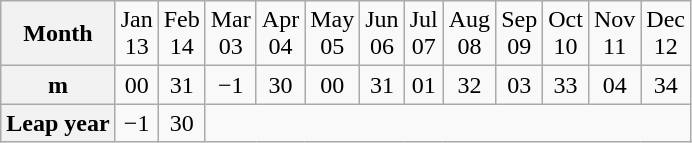<table class="wikitable" style="text-align:center">
<tr>
<th>Month</th>
<td>Jan<br>13</td>
<td>Feb<br>14</td>
<td>Mar<br>03</td>
<td>Apr<br>04</td>
<td>May<br>05</td>
<td>Jun<br>06</td>
<td>Jul<br>07</td>
<td>Aug<br>08</td>
<td>Sep<br>09</td>
<td>Oct<br>10</td>
<td>Nov<br>11</td>
<td>Dec<br>12</td>
</tr>
<tr>
<th>m</th>
<td>00</td>
<td>31</td>
<td>−1</td>
<td>30</td>
<td>00</td>
<td>31</td>
<td>01</td>
<td>32</td>
<td>03</td>
<td>33</td>
<td>04</td>
<td>34</td>
</tr>
<tr>
<th>Leap year</th>
<td>−1</td>
<td>30</td>
<td colspan="10"></td>
</tr>
</table>
